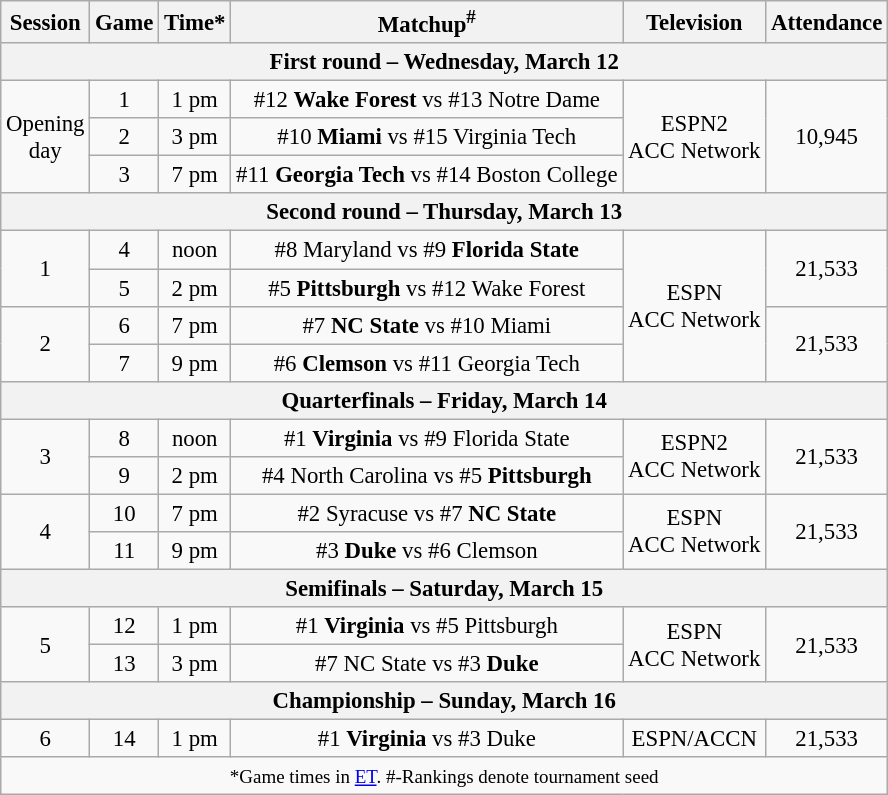<table class="wikitable" style="font-size: 95%;text-align:center">
<tr>
<th>Session</th>
<th>Game</th>
<th>Time*</th>
<th>Matchup<sup>#</sup></th>
<th>Television</th>
<th>Attendance</th>
</tr>
<tr>
<th colspan=6>First round – Wednesday, March 12</th>
</tr>
<tr>
<td rowspan=3>Opening<br>day</td>
<td>1</td>
<td>1 pm</td>
<td>#12 <strong>Wake Forest</strong> vs #13 Notre Dame</td>
<td rowspan=3>ESPN2<br>ACC Network</td>
<td rowspan=3>10,945</td>
</tr>
<tr>
<td>2</td>
<td>3 pm</td>
<td>#10 <strong>Miami</strong> vs #15 Virginia Tech</td>
</tr>
<tr>
<td>3</td>
<td>7 pm</td>
<td>#11 <strong>Georgia Tech</strong> vs #14 Boston College</td>
</tr>
<tr>
<th colspan=6>Second round – Thursday, March 13</th>
</tr>
<tr>
<td rowspan=2>1</td>
<td>4</td>
<td>noon</td>
<td>#8 Maryland vs #9 <strong>Florida State</strong></td>
<td rowspan=4>ESPN<br>ACC Network</td>
<td rowspan=2>21,533</td>
</tr>
<tr>
<td>5</td>
<td>2 pm</td>
<td>#5 <strong>Pittsburgh</strong> vs #12 Wake Forest</td>
</tr>
<tr>
<td rowspan=2>2</td>
<td>6</td>
<td>7 pm</td>
<td>#7 <strong>NC State</strong> vs #10 Miami</td>
<td rowspan=2>21,533</td>
</tr>
<tr>
<td>7</td>
<td>9 pm</td>
<td>#6 <strong>Clemson</strong> vs #11 Georgia Tech</td>
</tr>
<tr>
<th colspan=6>Quarterfinals – Friday, March 14</th>
</tr>
<tr>
<td rowspan=2>3</td>
<td>8</td>
<td>noon</td>
<td>#1 <strong>Virginia</strong> vs #9 Florida State</td>
<td rowspan=2>ESPN2<br>ACC Network</td>
<td rowspan=2>21,533</td>
</tr>
<tr>
<td>9</td>
<td>2 pm</td>
<td>#4 North Carolina vs #5 <strong>Pittsburgh</strong></td>
</tr>
<tr>
<td rowspan=2>4</td>
<td>10</td>
<td>7 pm</td>
<td>#2 Syracuse vs #7 <strong>NC State</strong></td>
<td rowspan=2>ESPN<br>ACC Network</td>
<td rowspan=2>21,533</td>
</tr>
<tr>
<td>11</td>
<td>9 pm</td>
<td>#3 <strong>Duke</strong> vs #6 Clemson</td>
</tr>
<tr>
<th colspan=6>Semifinals – Saturday, March 15</th>
</tr>
<tr>
<td rowspan=2>5</td>
<td>12</td>
<td>1 pm</td>
<td>#1 <strong>Virginia</strong> vs #5 Pittsburgh</td>
<td rowspan=2>ESPN<br>ACC Network</td>
<td rowspan=2>21,533</td>
</tr>
<tr>
<td>13</td>
<td>3 pm</td>
<td>#7 NC State vs #3 <strong>Duke</strong></td>
</tr>
<tr>
<th colspan=6>Championship – Sunday, March 16</th>
</tr>
<tr>
<td rowspan=1>6</td>
<td>14</td>
<td>1 pm</td>
<td>#1 <strong>Virginia</strong> vs #3 Duke</td>
<td>ESPN/ACCN</td>
<td>21,533</td>
</tr>
<tr>
<td colspan=6><small>*Game times in <a href='#'>ET</a>. #-Rankings denote tournament seed</small></td>
</tr>
</table>
